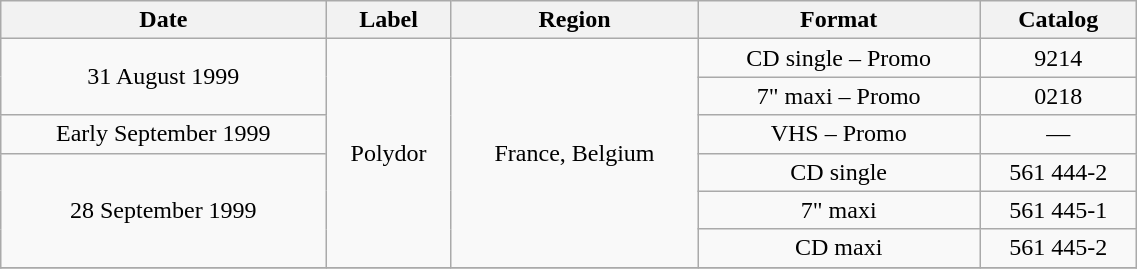<table class="wikitable" width="60%" border="1">
<tr>
<th>Date</th>
<th>Label</th>
<th>Region</th>
<th>Format</th>
<th>Catalog</th>
</tr>
<tr>
<td rowspan=2 align=center>31 August 1999</td>
<td rowspan=6 align=center>Polydor</td>
<td rowspan=6 align=center>France, Belgium</td>
<td align=center>CD single – Promo</td>
<td align=center>9214</td>
</tr>
<tr>
<td align=center>7" maxi – Promo</td>
<td align=center>0218</td>
</tr>
<tr>
<td align=center>Early September 1999</td>
<td align=center>VHS – Promo</td>
<td align=center>—</td>
</tr>
<tr>
<td rowspan=3 align=center>28 September 1999</td>
<td align=center>CD single</td>
<td align=center>561 444-2</td>
</tr>
<tr>
<td align=center>7" maxi</td>
<td align=center>561 445-1</td>
</tr>
<tr>
<td align=center>CD maxi</td>
<td align=center>561 445-2</td>
</tr>
<tr>
</tr>
</table>
